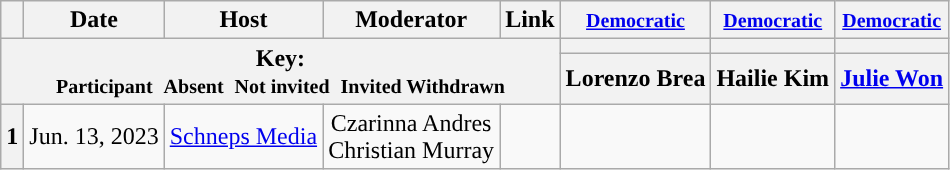<table class="wikitable" style="text-align:center;">
<tr>
<th scope="col"></th>
<th scope="col">Date</th>
<th scope="col">Host</th>
<th scope="col">Moderator</th>
<th scope="col">Link</th>
<th scope="col"><small><a href='#'>Democratic</a></small></th>
<th scope="col"><small><a href='#'>Democratic</a></small></th>
<th scope="col"><small><a href='#'>Democratic</a></small></th>
</tr>
<tr>
<th colspan="5" rowspan="2">Key:<br> <small>Participant </small>  <small>Absent </small>  <small>Not invited </small>  <small>Invited  Withdrawn</small></th>
<th scope="col" style="background:"></th>
<th scope="col" style="background:"></th>
<th scope="col" style="background:"></th>
</tr>
<tr>
<th scope="col">Lorenzo Brea</th>
<th scope="col">Hailie Kim</th>
<th scope="col"><a href='#'>Julie Won</a></th>
</tr>
<tr>
<th>1</th>
<td style="white-space:nowrap;">Jun. 13, 2023</td>
<td style="white-space:nowrap;"><a href='#'>Schneps Media</a></td>
<td style="white-space:nowrap;">Czarinna Andres<br>Christian Murray</td>
<td style="white-space:nowrap;"></td>
<td></td>
<td></td>
<td></td>
</tr>
</table>
